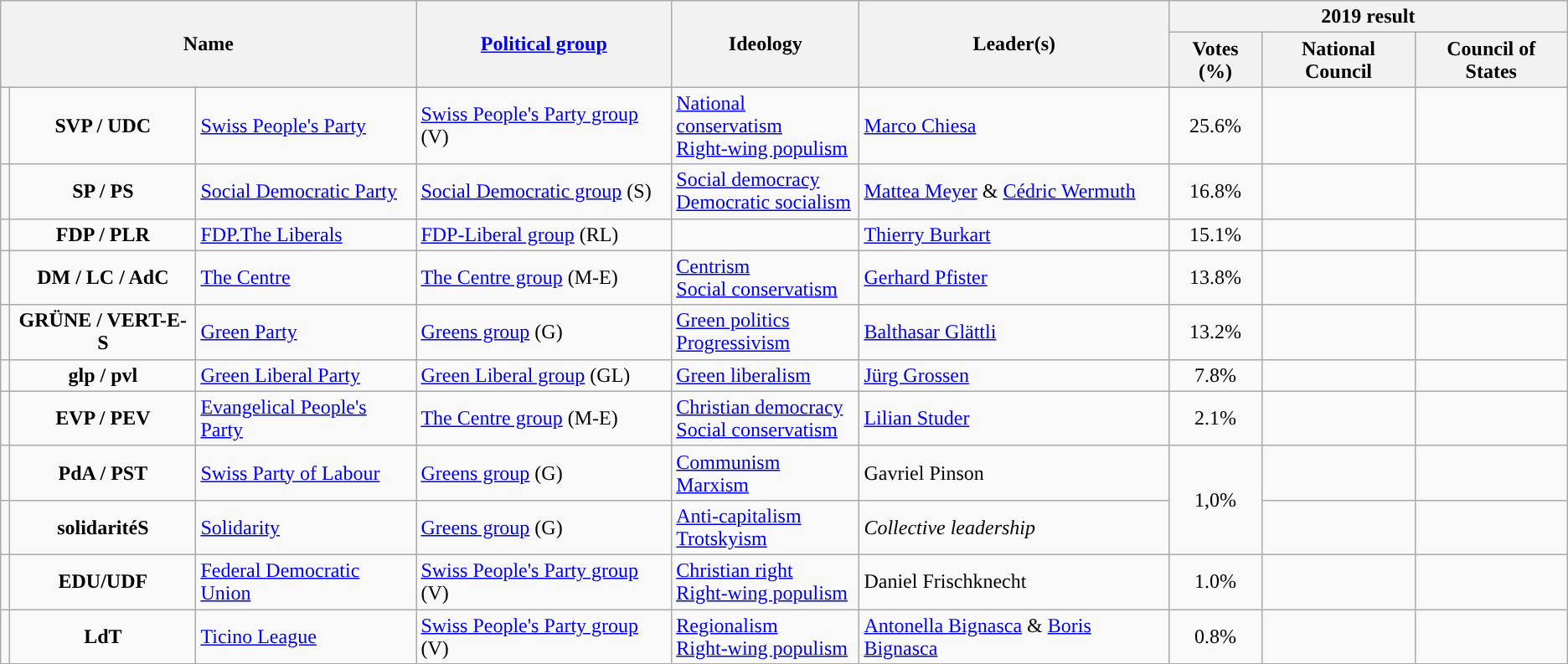<table class="wikitable">
<tr>
<th rowspan="2" colspan="3">Name</th>
<th rowspan="2"><a href='#'>Political group</a></th>
<th rowspan="2">Ideology</th>
<th rowspan="2">Leader(s)</th>
<th colspan="3">2019 result</th>
</tr>
<tr>
<th>Votes (%)</th>
<th>National Council</th>
<th>Council of States</th>
</tr>
<tr>
<td style="background:"></td>
<td style="text-align:center;"><strong>SVP / UDC</strong></td>
<td><a href='#'>Swiss People's Party</a></td>
<td><a href='#'>Swiss People's Party group</a> (V)</td>
<td><a href='#'>National conservatism</a><br><a href='#'>Right-wing populism</a></td>
<td><a href='#'>Marco Chiesa</a></td>
<td style="text-align:center;">25.6%</td>
<td></td>
<td></td>
</tr>
<tr>
<td style="background:"></td>
<td style="text-align:center;"><strong>SP / PS</strong></td>
<td><a href='#'>Social Democratic Party</a></td>
<td><a href='#'>Social Democratic group</a> (S)</td>
<td><a href='#'>Social democracy</a><br><a href='#'>Democratic socialism</a></td>
<td><a href='#'>Mattea Meyer</a> & <a href='#'>Cédric Wermuth</a></td>
<td style="text-align:center;">16.8%</td>
<td></td>
<td></td>
</tr>
<tr>
<td style="background:"></td>
<td style="text-align:center;"><strong>FDP / PLR</strong></td>
<td><a href='#'>FDP.The Liberals</a></td>
<td><a href='#'>FDP-Liberal group</a> (RL)</td>
<td></td>
<td><a href='#'>Thierry Burkart</a></td>
<td style="text-align:center;">15.1%</td>
<td></td>
<td></td>
</tr>
<tr>
<td style="background:"></td>
<td style="text-align:center;"><strong>DM / LC / AdC</strong></td>
<td><a href='#'>The Centre</a></td>
<td><a href='#'>The Centre group</a> (M-E)</td>
<td><a href='#'>Centrism</a><br><a href='#'>Social conservatism</a></td>
<td><a href='#'>Gerhard Pfister</a></td>
<td style="text-align:center;">13.8%</td>
<td></td>
<td></td>
</tr>
<tr>
<td style="background:"></td>
<td style="text-align:center;"><strong>GRÜNE / VERT-E-S</strong></td>
<td><a href='#'>Green Party</a></td>
<td><a href='#'>Greens group</a> (G)</td>
<td><a href='#'>Green politics</a><br><a href='#'>Progressivism</a></td>
<td><a href='#'>Balthasar Glättli</a></td>
<td style="text-align:center;">13.2%</td>
<td></td>
<td></td>
</tr>
<tr>
<td style="background:"></td>
<td style="text-align:center;"><strong>glp / pvl</strong></td>
<td><a href='#'>Green Liberal Party</a></td>
<td><a href='#'>Green Liberal group</a> (GL)</td>
<td><a href='#'>Green liberalism</a></td>
<td><a href='#'>Jürg Grossen</a></td>
<td style="text-align:center;">7.8%</td>
<td></td>
<td></td>
</tr>
<tr>
<td style="background:"></td>
<td style="text-align:center;"><strong>EVP / PEV</strong></td>
<td><a href='#'>Evangelical People's Party</a></td>
<td><a href='#'>The Centre group</a> (M-E)</td>
<td><a href='#'>Christian democracy</a><br><a href='#'>Social conservatism</a></td>
<td><a href='#'>Lilian Studer</a></td>
<td style="text-align:center;">2.1%</td>
<td></td>
<td></td>
</tr>
<tr>
<td style="background:"></td>
<td style="text-align:center;"><strong>PdA / PST</strong></td>
<td><a href='#'>Swiss Party of Labour</a></td>
<td><a href='#'>Greens group</a> (G)</td>
<td><a href='#'>Communism</a><br><a href='#'>Marxism</a></td>
<td>Gavriel Pinson</td>
<td style="text-align:center;" rowspan="2">1,0%</td>
<td></td>
<td></td>
</tr>
<tr>
<td style="background:"></td>
<td style="text-align:center;"><strong>solidaritéS</strong></td>
<td><a href='#'>Solidarity</a></td>
<td><a href='#'>Greens group</a> (G)</td>
<td><a href='#'>Anti-capitalism</a><br><a href='#'>Trotskyism</a></td>
<td><em>Collective leadership</em></td>
<td></td>
<td></td>
</tr>
<tr>
<td style="background:"></td>
<td style="text-align:center;"><strong>EDU/UDF</strong></td>
<td><a href='#'>Federal Democratic Union</a></td>
<td><a href='#'>Swiss People's Party group</a> (V)</td>
<td><a href='#'>Christian right</a><br><a href='#'>Right-wing populism</a></td>
<td>Daniel Frischknecht</td>
<td style="text-align:center;">1.0%</td>
<td></td>
<td></td>
</tr>
<tr>
<td style="background:"></td>
<td style="text-align:center;"><strong>LdT</strong></td>
<td><a href='#'>Ticino League</a></td>
<td><a href='#'>Swiss People's Party group</a> (V)</td>
<td><a href='#'>Regionalism</a><br><a href='#'>Right-wing populism</a></td>
<td><a href='#'>Antonella Bignasca</a> & <a href='#'>Boris Bignasca</a></td>
<td style="text-align:center;">0.8%</td>
<td></td>
<td></td>
</tr>
</table>
